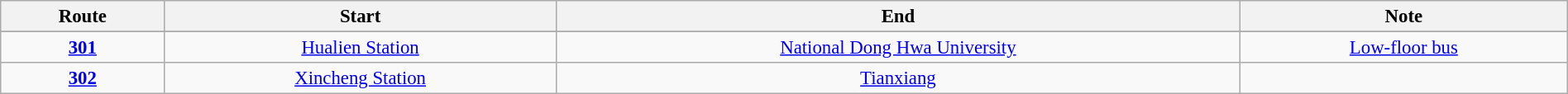<table class="wikitable" width="100%" style="font-size: 0.95em">
<tr>
<th width="125"><strong>Route</strong></th>
<th><strong>Start</strong></th>
<th><strong>End</strong></th>
<th><strong>Note</strong></th>
</tr>
<tr>
</tr>
<tr>
<td style="text-align:center;"><strong><a href='#'><span>301</span></a></strong></td>
<td style="text-align:center;"><a href='#'>Hualien Station</a></td>
<td style="text-align:center;"><a href='#'>National Dong Hwa University</a></td>
<td style="text-align:center;"> <a href='#'>Low-floor bus</a></td>
</tr>
<tr>
<td style="text-align:center;"><strong><a href='#'><span>302</span></a></strong></td>
<td style="text-align:center;"><a href='#'>Xincheng Station</a></td>
<td style="text-align:center;"><a href='#'>Tianxiang</a></td>
<td></td>
</tr>
</table>
